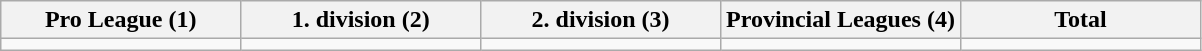<table class="wikitable">
<tr>
<th style="width:20%;">Pro League (1)</th>
<th style="width:20%;">1. division (2)</th>
<th style="width:20%;">2. division (3)</th>
<th style="width:20%;">Provincial Leagues (4)</th>
<th style="width:20%;">Total</th>
</tr>
<tr>
<td></td>
<td></td>
<td></td>
<td></td>
<td></td>
</tr>
</table>
